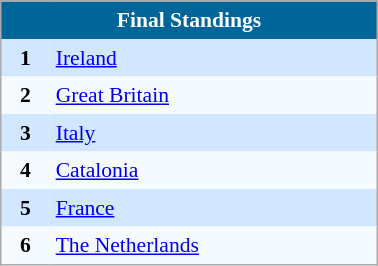<table align=center cellpadding="4" cellspacing="0" style="background: #f9f9f9; border: 1px #aaa solid; border-collapse: collapse; font-size: 90%;" width=20%>
<tr align=center style="background:#006699; color:white;">
<th width=100% colspan=2>Final Standings</th>
</tr>
<tr align=center style="background:#D0E7FF;">
<td><strong>1</strong></td>
<td align=left> <a href='#'>Ireland</a></td>
</tr>
<tr align=center style="background:#F5FAFF;">
<td><strong>2</strong></td>
<td align=left> <a href='#'>Great Britain</a></td>
</tr>
<tr align=center style="background:#D0E7FF;">
<td><strong>3</strong></td>
<td align=left> <a href='#'>Italy</a></td>
</tr>
<tr align=center style="background:#F5FAFF;">
<td><strong>4</strong></td>
<td align=left> <a href='#'>Catalonia</a></td>
</tr>
<tr align=center style="background:#D0E7FF;">
<td><strong>5</strong></td>
<td align=left> <a href='#'>France</a></td>
</tr>
<tr align=center style="background:#F5FAFF;">
<td><strong>6</strong></td>
<td align=left> <a href='#'>The Netherlands</a></td>
</tr>
</table>
